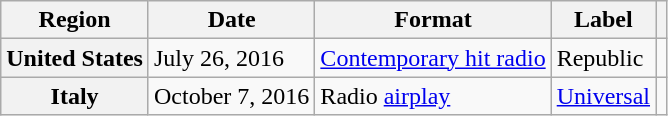<table class="wikitable plainrowheaders">
<tr>
<th scope="col">Region</th>
<th scope="col">Date</th>
<th scope="col">Format</th>
<th scope="col">Label</th>
<th scope="col"></th>
</tr>
<tr>
<th scope="row">United States</th>
<td>July 26, 2016</td>
<td><a href='#'>Contemporary hit radio</a></td>
<td>Republic</td>
<td align="center"></td>
</tr>
<tr>
<th scope="row">Italy</th>
<td>October 7, 2016</td>
<td>Radio <a href='#'>airplay</a></td>
<td><a href='#'>Universal</a></td>
<td align="center"></td>
</tr>
</table>
